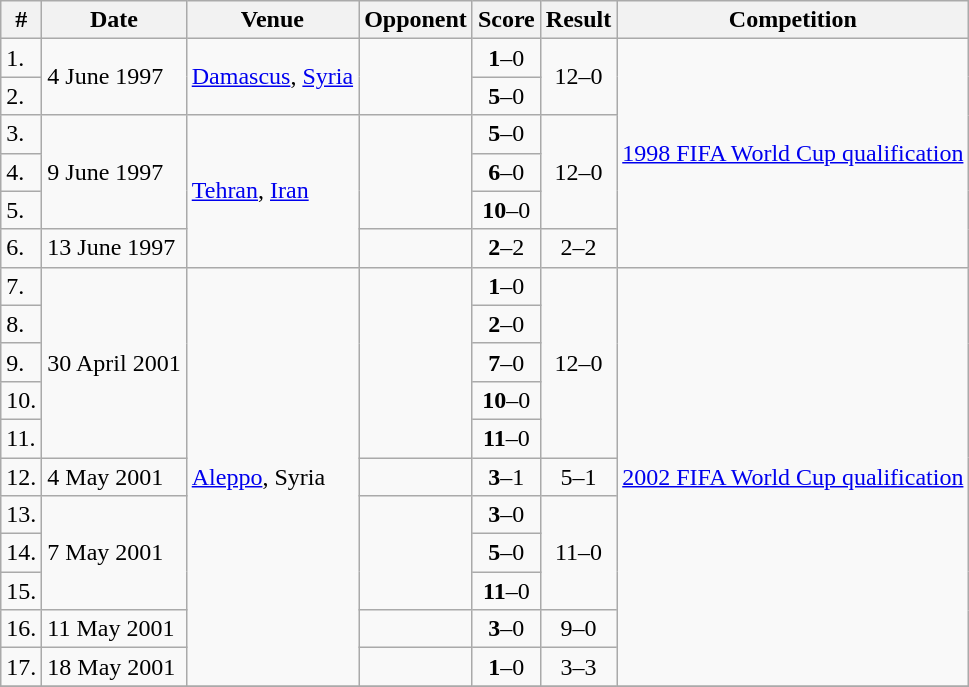<table class="wikitable">
<tr>
<th>#</th>
<th>Date</th>
<th>Venue</th>
<th>Opponent</th>
<th>Score</th>
<th>Result</th>
<th>Competition</th>
</tr>
<tr>
<td>1.</td>
<td rowspan=2>4 June 1997</td>
<td rowspan=2><a href='#'>Damascus</a>, <a href='#'>Syria</a></td>
<td rowspan=2></td>
<td align=center><strong>1</strong>–0</td>
<td rowspan=2 align=center>12–0</td>
<td rowspan=6><a href='#'>1998 FIFA World Cup qualification</a></td>
</tr>
<tr>
<td>2.</td>
<td align=center><strong>5</strong>–0</td>
</tr>
<tr>
<td>3.</td>
<td rowspan=3>9 June 1997</td>
<td rowspan=4><a href='#'>Tehran</a>, <a href='#'>Iran</a></td>
<td rowspan=3></td>
<td align=center><strong>5</strong>–0</td>
<td rowspan=3 align=center>12–0</td>
</tr>
<tr>
<td>4.</td>
<td align=center><strong>6</strong>–0</td>
</tr>
<tr>
<td>5.</td>
<td align=center><strong>10</strong>–0</td>
</tr>
<tr>
<td>6.</td>
<td>13 June 1997</td>
<td></td>
<td align=center><strong>2</strong>–2</td>
<td align=center>2–2</td>
</tr>
<tr>
<td>7.</td>
<td rowspan=5>30 April 2001</td>
<td rowspan=11><a href='#'>Aleppo</a>, Syria</td>
<td rowspan=5></td>
<td align=center><strong>1</strong>–0</td>
<td rowspan=5 align=center>12–0</td>
<td rowspan=11><a href='#'>2002 FIFA World Cup qualification</a></td>
</tr>
<tr>
<td>8.</td>
<td align=center><strong>2</strong>–0</td>
</tr>
<tr>
<td>9.</td>
<td align=center><strong>7</strong>–0</td>
</tr>
<tr>
<td>10.</td>
<td align=center><strong>10</strong>–0</td>
</tr>
<tr>
<td>11.</td>
<td align=center><strong>11</strong>–0</td>
</tr>
<tr>
<td>12.</td>
<td>4 May 2001</td>
<td></td>
<td align=center><strong>3</strong>–1</td>
<td align=center>5–1</td>
</tr>
<tr>
<td>13.</td>
<td rowspan=3>7 May 2001</td>
<td rowspan=3></td>
<td align=center><strong>3</strong>–0</td>
<td rowspan=3 align=center>11–0</td>
</tr>
<tr>
<td>14.</td>
<td align=center><strong>5</strong>–0</td>
</tr>
<tr>
<td>15.</td>
<td align=center><strong>11</strong>–0</td>
</tr>
<tr>
<td>16.</td>
<td>11 May 2001</td>
<td></td>
<td align=center><strong>3</strong>–0</td>
<td align=center>9–0</td>
</tr>
<tr>
<td>17.</td>
<td>18 May 2001</td>
<td></td>
<td align=center><strong>1</strong>–0</td>
<td align=center>3–3</td>
</tr>
<tr>
</tr>
</table>
